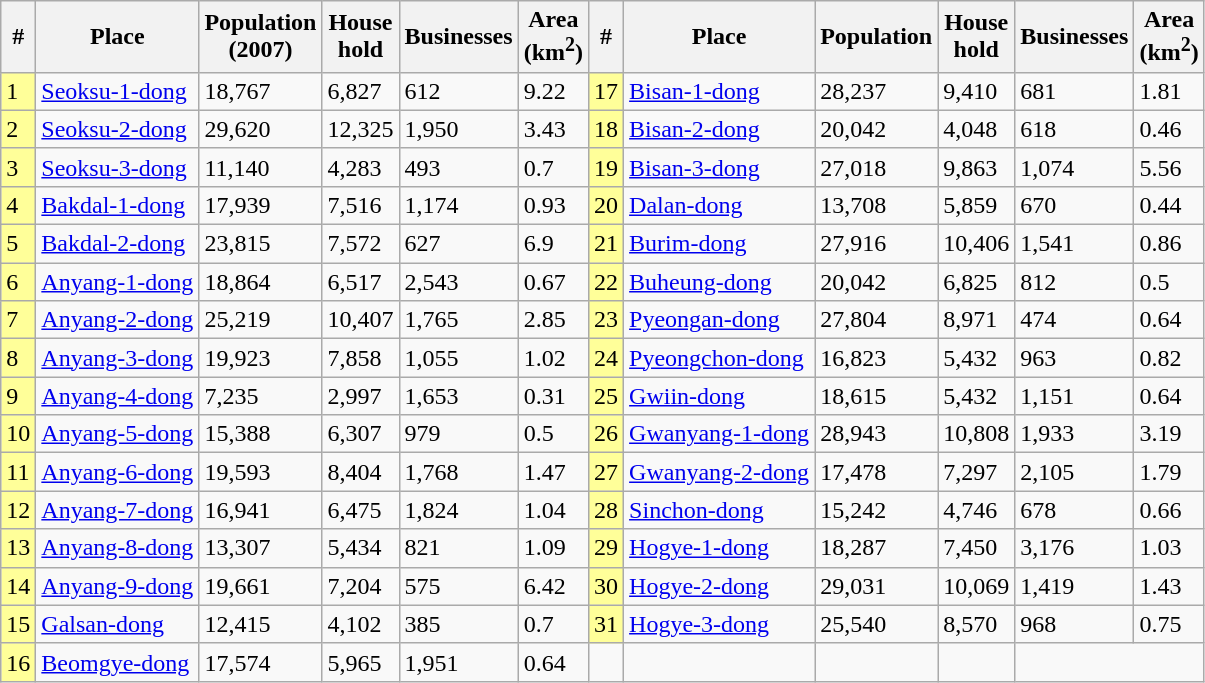<table class="wikitable" style="font-size:100%;">
<tr>
<th>#</th>
<th>Place</th>
<th>Population<br>(2007)</th>
<th>House<br>hold</th>
<th>Businesses<br></th>
<th>Area<br>(km<sup>2</sup>)</th>
<th>#</th>
<th>Place</th>
<th>Population<br></th>
<th>House<br>hold</th>
<th>Businesses<br></th>
<th>Area<br>(km<sup>2</sup>)</th>
</tr>
<tr --------->
<td style="background:#FF9">1</td>
<td><a href='#'>Seoksu-1-dong</a></td>
<td>18,767</td>
<td>6,827</td>
<td>612</td>
<td>9.22</td>
<td style="background:#FF9">17</td>
<td><a href='#'>Bisan-1-dong</a></td>
<td>28,237</td>
<td>9,410</td>
<td>681</td>
<td>1.81</td>
</tr>
<tr --------->
<td style="background:#FF9">2</td>
<td><a href='#'>Seoksu-2-dong</a></td>
<td>29,620</td>
<td>12,325</td>
<td>1,950</td>
<td>3.43</td>
<td style="background:#FF9">18</td>
<td><a href='#'>Bisan-2-dong</a></td>
<td>20,042</td>
<td>4,048</td>
<td>618</td>
<td>0.46</td>
</tr>
<tr --------->
<td style="background:#FF9">3</td>
<td><a href='#'>Seoksu-3-dong</a></td>
<td>11,140</td>
<td>4,283</td>
<td>493</td>
<td>0.7</td>
<td style="background:#FF9">19</td>
<td><a href='#'>Bisan-3-dong</a></td>
<td>27,018</td>
<td>9,863</td>
<td>1,074</td>
<td>5.56</td>
</tr>
<tr --------->
<td style="background:#FF9">4</td>
<td><a href='#'>Bakdal-1-dong</a></td>
<td>17,939</td>
<td>7,516</td>
<td>1,174</td>
<td>0.93</td>
<td style="background:#FF9">20</td>
<td><a href='#'>Dalan-dong</a></td>
<td>13,708</td>
<td>5,859</td>
<td>670</td>
<td>0.44</td>
</tr>
<tr --------->
<td style="background:#FF9">5</td>
<td><a href='#'>Bakdal-2-dong</a></td>
<td>23,815</td>
<td>7,572</td>
<td>627</td>
<td>6.9</td>
<td style="background:#FF9">21</td>
<td><a href='#'>Burim-dong</a></td>
<td>27,916</td>
<td>10,406</td>
<td>1,541</td>
<td>0.86</td>
</tr>
<tr --------->
<td style="background:#FF9">6</td>
<td><a href='#'>Anyang-1-dong</a></td>
<td>18,864</td>
<td>6,517</td>
<td>2,543</td>
<td>0.67</td>
<td style="background:#FF9">22</td>
<td><a href='#'>Buheung-dong</a></td>
<td>20,042</td>
<td>6,825</td>
<td>812</td>
<td>0.5</td>
</tr>
<tr --------->
<td style="background:#FF9">7</td>
<td><a href='#'>Anyang-2-dong</a></td>
<td>25,219</td>
<td>10,407</td>
<td>1,765</td>
<td>2.85</td>
<td style="background:#FF9">23</td>
<td><a href='#'>Pyeongan-dong</a></td>
<td>27,804</td>
<td>8,971</td>
<td>474</td>
<td>0.64</td>
</tr>
<tr --------->
<td style="background:#FF9">8</td>
<td><a href='#'>Anyang-3-dong</a></td>
<td>19,923</td>
<td>7,858</td>
<td>1,055</td>
<td>1.02</td>
<td style="background:#FF9">24</td>
<td><a href='#'>Pyeongchon-dong</a></td>
<td>16,823</td>
<td>5,432</td>
<td>963</td>
<td>0.82</td>
</tr>
<tr --------->
<td style="background:#FF9">9</td>
<td><a href='#'>Anyang-4-dong</a></td>
<td>7,235</td>
<td>2,997</td>
<td>1,653</td>
<td>0.31</td>
<td style="background:#FF9">25</td>
<td><a href='#'>Gwiin-dong</a></td>
<td>18,615</td>
<td>5,432</td>
<td>1,151</td>
<td>0.64</td>
</tr>
<tr --------->
<td style="background:#FF9">10</td>
<td><a href='#'>Anyang-5-dong</a></td>
<td>15,388</td>
<td>6,307</td>
<td>979</td>
<td>0.5</td>
<td style="background:#FF9">26</td>
<td><a href='#'>Gwanyang-1-dong</a></td>
<td>28,943</td>
<td>10,808</td>
<td>1,933</td>
<td>3.19</td>
</tr>
<tr --------->
<td style="background:#FF9">11</td>
<td><a href='#'>Anyang-6-dong</a></td>
<td>19,593</td>
<td>8,404</td>
<td>1,768</td>
<td>1.47</td>
<td style="background:#FF9">27</td>
<td><a href='#'>Gwanyang-2-dong</a></td>
<td>17,478</td>
<td>7,297</td>
<td>2,105</td>
<td>1.79</td>
</tr>
<tr --------->
<td style="background:#FF9">12</td>
<td><a href='#'>Anyang-7-dong</a></td>
<td>16,941</td>
<td>6,475</td>
<td>1,824</td>
<td>1.04</td>
<td style="background:#FF9">28</td>
<td><a href='#'>Sinchon-dong</a></td>
<td>15,242</td>
<td>4,746</td>
<td>678</td>
<td>0.66</td>
</tr>
<tr --------->
<td style="background:#FF9">13</td>
<td><a href='#'>Anyang-8-dong</a></td>
<td>13,307</td>
<td>5,434</td>
<td>821</td>
<td>1.09</td>
<td style="background:#FF9">29</td>
<td><a href='#'>Hogye-1-dong</a></td>
<td>18,287</td>
<td>7,450</td>
<td>3,176</td>
<td>1.03</td>
</tr>
<tr --------->
<td style="background:#FF9">14</td>
<td><a href='#'>Anyang-9-dong</a></td>
<td>19,661</td>
<td>7,204</td>
<td>575</td>
<td>6.42</td>
<td style="background:#FF9">30</td>
<td><a href='#'>Hogye-2-dong</a></td>
<td>29,031</td>
<td>10,069</td>
<td>1,419</td>
<td>1.43</td>
</tr>
<tr --------->
<td style="background:#FF9">15</td>
<td><a href='#'>Galsan-dong</a></td>
<td>12,415</td>
<td>4,102</td>
<td>385</td>
<td>0.7</td>
<td style="background:#FF9">31</td>
<td><a href='#'>Hogye-3-dong</a></td>
<td>25,540</td>
<td>8,570</td>
<td>968</td>
<td>0.75</td>
</tr>
<tr --------->
<td style="background:#FF9">16</td>
<td><a href='#'>Beomgye-dong</a></td>
<td>17,574</td>
<td>5,965</td>
<td>1,951</td>
<td>0.64</td>
<td></td>
<td></td>
<td></td>
<td></td>
</tr>
</table>
